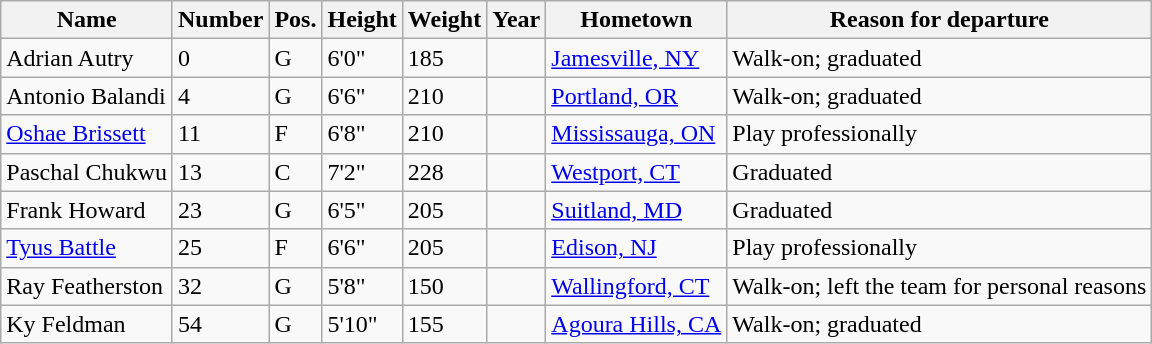<table class="wikitable sortable" border="1">
<tr>
<th>Name</th>
<th>Number</th>
<th>Pos.</th>
<th>Height</th>
<th>Weight</th>
<th>Year</th>
<th>Hometown</th>
<th class="unsortable">Reason for departure</th>
</tr>
<tr>
<td>Adrian Autry</td>
<td>0</td>
<td>G</td>
<td>6'0"</td>
<td>185</td>
<td></td>
<td><a href='#'>Jamesville, NY</a></td>
<td>Walk-on; graduated</td>
</tr>
<tr>
<td>Antonio Balandi</td>
<td>4</td>
<td>G</td>
<td>6'6"</td>
<td>210</td>
<td></td>
<td><a href='#'>Portland, OR</a></td>
<td>Walk-on; graduated</td>
</tr>
<tr>
<td><a href='#'>Oshae Brissett</a></td>
<td>11</td>
<td>F</td>
<td>6'8"</td>
<td>210</td>
<td></td>
<td><a href='#'>Mississauga, ON</a></td>
<td>Play professionally</td>
</tr>
<tr>
<td>Paschal Chukwu</td>
<td>13</td>
<td>C</td>
<td>7'2"</td>
<td>228</td>
<td></td>
<td><a href='#'>Westport, CT</a></td>
<td>Graduated</td>
</tr>
<tr>
<td>Frank Howard</td>
<td>23</td>
<td>G</td>
<td>6'5"</td>
<td>205</td>
<td></td>
<td><a href='#'>Suitland, MD</a></td>
<td>Graduated</td>
</tr>
<tr>
<td><a href='#'>Tyus Battle</a></td>
<td>25</td>
<td>F</td>
<td>6'6"</td>
<td>205</td>
<td></td>
<td><a href='#'>Edison, NJ</a></td>
<td>Play professionally</td>
</tr>
<tr>
<td>Ray Featherston</td>
<td>32</td>
<td>G</td>
<td>5'8"</td>
<td>150</td>
<td></td>
<td><a href='#'>Wallingford, CT</a></td>
<td>Walk-on; left the team for personal reasons</td>
</tr>
<tr>
<td>Ky Feldman</td>
<td>54</td>
<td>G</td>
<td>5'10"</td>
<td>155</td>
<td></td>
<td><a href='#'>Agoura Hills, CA</a></td>
<td>Walk-on; graduated</td>
</tr>
</table>
